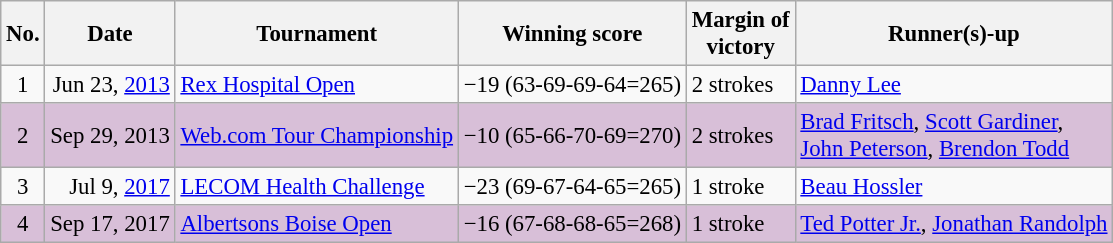<table class="wikitable" style="font-size:95%;">
<tr>
<th>No.</th>
<th>Date</th>
<th>Tournament</th>
<th>Winning score</th>
<th>Margin of<br>victory</th>
<th>Runner(s)-up</th>
</tr>
<tr>
<td align=center>1</td>
<td align=right>Jun 23, <a href='#'>2013</a></td>
<td><a href='#'>Rex Hospital Open</a></td>
<td>−19 (63-69-69-64=265)</td>
<td>2 strokes</td>
<td> <a href='#'>Danny Lee</a></td>
</tr>
<tr style="background:#D8BFD8;">
<td align=center>2</td>
<td align=right>Sep 29, 2013</td>
<td><a href='#'>Web.com Tour Championship</a></td>
<td>−10 (65-66-70-69=270)</td>
<td>2 strokes</td>
<td> <a href='#'>Brad Fritsch</a>,  <a href='#'>Scott Gardiner</a>,<br> <a href='#'>John Peterson</a>,  <a href='#'>Brendon Todd</a></td>
</tr>
<tr>
<td align=center>3</td>
<td align=right>Jul 9, <a href='#'>2017</a></td>
<td><a href='#'>LECOM Health Challenge</a></td>
<td>−23 (69-67-64-65=265)</td>
<td>1 stroke</td>
<td> <a href='#'>Beau Hossler</a></td>
</tr>
<tr style="background:#D8BFD8;">
<td align=center>4</td>
<td align=right>Sep 17, 2017</td>
<td><a href='#'>Albertsons Boise Open</a></td>
<td>−16 (67-68-68-65=268)</td>
<td>1 stroke</td>
<td> <a href='#'>Ted Potter Jr.</a>,  <a href='#'>Jonathan Randolph</a></td>
</tr>
</table>
